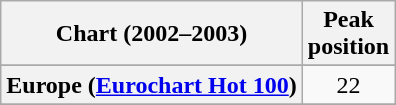<table class="wikitable sortable plainrowheaders" style="text-align:center">
<tr>
<th>Chart (2002–2003)</th>
<th>Peak<br>position</th>
</tr>
<tr>
</tr>
<tr>
</tr>
<tr>
</tr>
<tr>
<th scope="row">Europe (<a href='#'>Eurochart Hot 100</a>)</th>
<td>22</td>
</tr>
<tr>
</tr>
<tr>
</tr>
<tr>
</tr>
<tr>
</tr>
<tr>
</tr>
<tr>
</tr>
<tr>
</tr>
<tr>
</tr>
<tr>
</tr>
<tr>
</tr>
<tr>
</tr>
<tr>
</tr>
<tr>
</tr>
<tr>
</tr>
<tr>
</tr>
<tr>
</tr>
</table>
